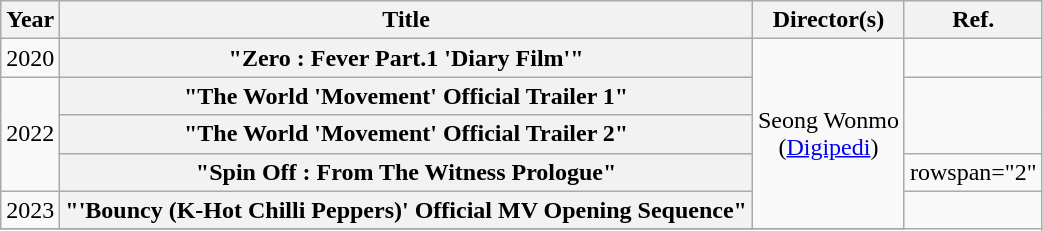<table class="wikitable plainrowheaders" style="text-align:center; table-layout:fixed; margin-right:0">
<tr>
<th>Year</th>
<th>Title</th>
<th>Director(s)</th>
<th>Ref.</th>
</tr>
<tr>
<td>2020</td>
<th scope="row">"Zero : Fever Part.1 'Diary Film'"</th>
<td rowspan="5">Seong Wonmo<br>(<a href='#'>Digipedi</a>)</td>
<td></td>
</tr>
<tr>
<td rowspan="3">2022</td>
<th scope="row">"The World 'Movement' Official Trailer 1"</th>
<td rowspan="2"></td>
</tr>
<tr>
<th scope="row">"The World 'Movement' Official Trailer 2"</th>
</tr>
<tr>
<th scope="row">"Spin Off : From The Witness Prologue"</th>
<td>rowspan="2" </td>
</tr>
<tr>
<td>2023</td>
<th scope="row">"'Bouncy (K-Hot Chilli Peppers)' Official MV Opening Sequence"</th>
</tr>
<tr>
</tr>
</table>
